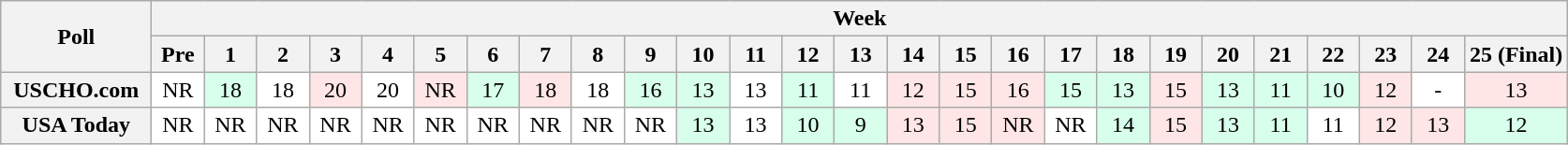<table class="wikitable" style="white-space:nowrap;">
<tr>
<th scope="col" width="100" rowspan="2">Poll</th>
<th colspan="26">Week</th>
</tr>
<tr>
<th scope="col" width="30">Pre</th>
<th scope="col" width="30">1</th>
<th scope="col" width="30">2</th>
<th scope="col" width="30">3</th>
<th scope="col" width="30">4</th>
<th scope="col" width="30">5</th>
<th scope="col" width="30">6</th>
<th scope="col" width="30">7</th>
<th scope="col" width="30">8</th>
<th scope="col" width="30">9</th>
<th scope="col" width="30">10</th>
<th scope="col" width="30">11</th>
<th scope="col" width="30">12</th>
<th scope="col" width="30">13</th>
<th scope="col" width="30">14</th>
<th scope="col" width="30">15</th>
<th scope="col" width="30">16</th>
<th scope="col" width="30">17</th>
<th scope="col" width="30">18</th>
<th scope="col" width="30">19</th>
<th scope="col" width="30">20</th>
<th scope="col" width="30">21</th>
<th scope="col" width="30">22</th>
<th scope="col" width="30">23</th>
<th scope="col" width="30">24</th>
<th scope="col" width="30">25 (Final)</th>
</tr>
<tr style="text-align:center;">
<th>USCHO.com</th>
<td bgcolor=FFFFFF>NR</td>
<td bgcolor=D8FFEB>18</td>
<td bgcolor=FFFFFF>18</td>
<td bgcolor=FFE6E6>20</td>
<td bgcolor=FFFFFF>20</td>
<td bgcolor=FFE6E6>NR</td>
<td bgcolor=D8FFEB>17</td>
<td bgcolor=FFE6E6>18</td>
<td bgcolor=FFFFFF>18</td>
<td bgcolor=D8FFEB>16</td>
<td bgcolor=D8FFEB>13</td>
<td bgcolor=FFFFFF>13</td>
<td bgcolor=D8FFEB>11</td>
<td bgcolor=FFFFFF>11</td>
<td bgcolor=FFE6E6>12</td>
<td bgcolor=FFE6E6>15</td>
<td bgcolor=FFE6E6>16</td>
<td bgcolor=D8FFEB>15</td>
<td bgcolor=D8FFEB>13</td>
<td bgcolor=FFE6E6>15</td>
<td bgcolor=D8FFEB>13</td>
<td bgcolor=D8FFEB>11</td>
<td bgcolor=D8FFEB>10</td>
<td bgcolor=FFE6E6>12</td>
<td bgcolor=FFFFFF>-</td>
<td bgcolor=FFE6E6>13</td>
</tr>
<tr style="text-align:center;">
<th>USA Today</th>
<td bgcolor=FFFFFF>NR</td>
<td bgcolor=FFFFFF>NR</td>
<td bgcolor=FFFFFF>NR</td>
<td bgcolor=FFFFFF>NR</td>
<td bgcolor=FFFFFF>NR</td>
<td bgcolor=FFFFFF>NR</td>
<td bgcolor=FFFFFF>NR</td>
<td bgcolor=FFFFFF>NR</td>
<td bgcolor=FFFFFF>NR</td>
<td bgcolor=FFFFFF>NR</td>
<td bgcolor=D8FFEB>13</td>
<td bgcolor=FFFFFF>13</td>
<td bgcolor=D8FFEB>10</td>
<td bgcolor=D8FFEB>9</td>
<td bgcolor=FFE6E6>13</td>
<td bgcolor=FFE6E6>15</td>
<td bgcolor=FFE6E6>NR</td>
<td bgcolor=FFFFFF>NR</td>
<td bgcolor=D8FFEB>14</td>
<td bgcolor=FFE6E6>15</td>
<td bgcolor=D8FFEB>13</td>
<td bgcolor=D8FFEB>11</td>
<td bgcolor=FFFFFF>11</td>
<td bgcolor=FFE6E6>12</td>
<td bgcolor=FFE6E6>13</td>
<td bgcolor=D8FFEB>12</td>
</tr>
</table>
